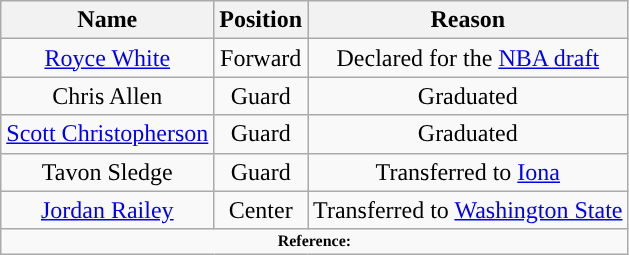<table class="wikitable" style="text-align: center">
<tr align=center>
<th>Name</th>
<th>Position</th>
<th>Reason</th>
</tr>
<tr>
<td><a href='#'>Royce White</a></td>
<td>Forward</td>
<td>Declared for the <a href='#'>NBA draft</a></td>
</tr>
<tr>
<td>Chris Allen</td>
<td>Guard</td>
<td>Graduated</td>
</tr>
<tr>
<td><a href='#'>Scott Christopherson</a></td>
<td>Guard</td>
<td>Graduated</td>
</tr>
<tr>
<td>Tavon Sledge</td>
<td>Guard</td>
<td>Transferred to <a href='#'>Iona</a></td>
</tr>
<tr>
<td><a href='#'>Jordan Railey</a></td>
<td>Center</td>
<td>Transferred to <a href='#'>Washington State</a></td>
</tr>
<tr>
<td colspan="6"  style="font-size:8pt; text-align:center;"><strong>Reference:</strong></td>
</tr>
</table>
